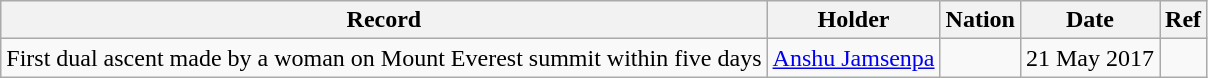<table class="wikitable sortable">
<tr>
<th>Record</th>
<th>Holder</th>
<th>Nation</th>
<th>Date</th>
<th>Ref</th>
</tr>
<tr>
<td>First dual ascent made by a woman on Mount Everest summit within five days</td>
<td><a href='#'>Anshu Jamsenpa</a></td>
<td></td>
<td>21 May 2017</td>
<td></td>
</tr>
</table>
